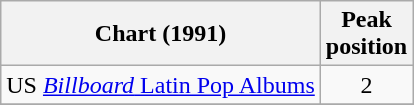<table class="wikitable">
<tr>
<th align="left">Chart (1991)</th>
<th align="left">Peak<br>position</th>
</tr>
<tr>
<td align="left">US <a href='#'><em>Billboard</em> Latin Pop Albums</a></td>
<td align="center">2</td>
</tr>
<tr>
</tr>
</table>
